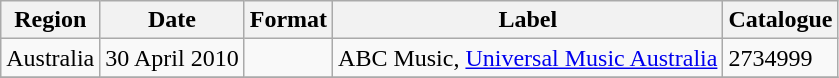<table class="wikitable plainrowheaders">
<tr>
<th scope="col">Region</th>
<th scope="col">Date</th>
<th scope="col">Format</th>
<th scope="col">Label</th>
<th scope="col">Catalogue</th>
</tr>
<tr>
<td>Australia</td>
<td>30 April 2010</td>
<td></td>
<td>ABC Music, <a href='#'>Universal Music Australia</a></td>
<td>2734999</td>
</tr>
<tr>
</tr>
</table>
